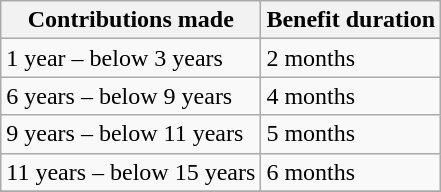<table class="wikitable">
<tr>
<th>Contributions made</th>
<th>Benefit duration</th>
</tr>
<tr>
<td>1 year – below 3 years</td>
<td>2 months</td>
</tr>
<tr>
<td>6 years – below 9 years</td>
<td>4 months</td>
</tr>
<tr>
<td>9 years – below 11 years</td>
<td>5 months</td>
</tr>
<tr>
<td>11 years – below 15 years</td>
<td>6 months</td>
</tr>
<tr>
</tr>
</table>
